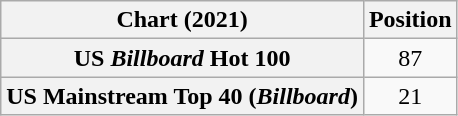<table class="wikitable sortable plainrowheaders" style="text-align:center">
<tr>
<th scope="col">Chart (2021)</th>
<th scope="col">Position</th>
</tr>
<tr>
<th scope="row">US <em>Billboard</em> Hot 100</th>
<td>87</td>
</tr>
<tr>
<th scope="row">US Mainstream Top 40 (<em>Billboard</em>)</th>
<td>21</td>
</tr>
</table>
